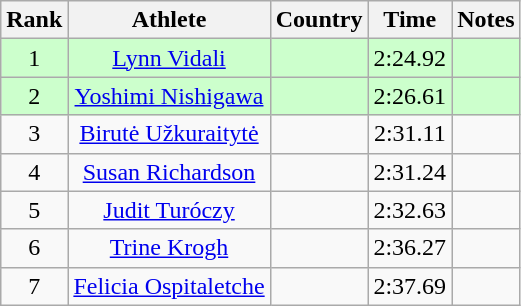<table class="wikitable sortable" style="text-align:center">
<tr>
<th>Rank</th>
<th>Athlete</th>
<th>Country</th>
<th>Time</th>
<th>Notes</th>
</tr>
<tr bgcolor=ccffcc>
<td>1</td>
<td><a href='#'>Lynn Vidali</a></td>
<td align=left></td>
<td>2:24.92</td>
<td></td>
</tr>
<tr bgcolor=ccffcc>
<td>2</td>
<td><a href='#'>Yoshimi Nishigawa</a></td>
<td align=left></td>
<td>2:26.61</td>
<td></td>
</tr>
<tr>
<td>3</td>
<td><a href='#'>Birutė Užkuraitytė</a></td>
<td align=left></td>
<td>2:31.11</td>
<td></td>
</tr>
<tr>
<td>4</td>
<td><a href='#'>Susan Richardson</a></td>
<td align=left></td>
<td>2:31.24</td>
<td></td>
</tr>
<tr>
<td>5</td>
<td><a href='#'>Judit Turóczy</a></td>
<td align=left></td>
<td>2:32.63</td>
<td></td>
</tr>
<tr>
<td>6</td>
<td><a href='#'>Trine Krogh</a></td>
<td align=left></td>
<td>2:36.27</td>
<td></td>
</tr>
<tr>
<td>7</td>
<td><a href='#'>Felicia Ospitaletche</a></td>
<td align=left></td>
<td>2:37.69</td>
<td></td>
</tr>
</table>
